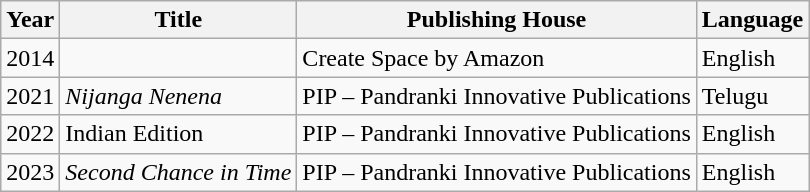<table class="wikitable sortable">
<tr>
<th>Year</th>
<th>Title</th>
<th>Publishing House</th>
<th>Language</th>
</tr>
<tr>
<td>2014</td>
<td></td>
<td>Create Space by Amazon</td>
<td>English</td>
</tr>
<tr>
<td>2021</td>
<td><em>Nijanga Nenena</em></td>
<td>PIP – Pandranki Innovative Publications</td>
<td>Telugu</td>
</tr>
<tr>
<td>2022</td>
<td> Indian Edition</td>
<td>PIP – Pandranki Innovative Publications</td>
<td>English</td>
</tr>
<tr>
<td>2023</td>
<td><em>Second Chance in Time</em></td>
<td>PIP – Pandranki Innovative Publications</td>
<td>English</td>
</tr>
</table>
